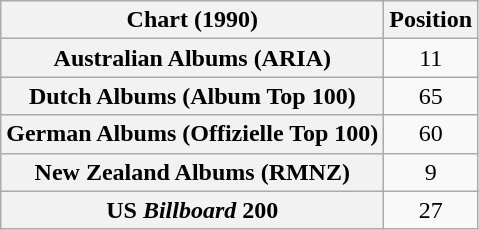<table class="wikitable sortable plainrowheaders" style="text-align:center;">
<tr>
<th scope="col">Chart (1990)</th>
<th scope="col">Position</th>
</tr>
<tr>
<th scope="row">Australian Albums (ARIA)</th>
<td>11</td>
</tr>
<tr>
<th scope="row">Dutch Albums (Album Top 100)</th>
<td>65</td>
</tr>
<tr>
<th scope="row">German Albums (Offizielle Top 100)</th>
<td>60</td>
</tr>
<tr>
<th scope="row">New Zealand Albums (RMNZ)</th>
<td>9</td>
</tr>
<tr>
<th scope="row">US <em>Billboard</em> 200</th>
<td>27</td>
</tr>
</table>
